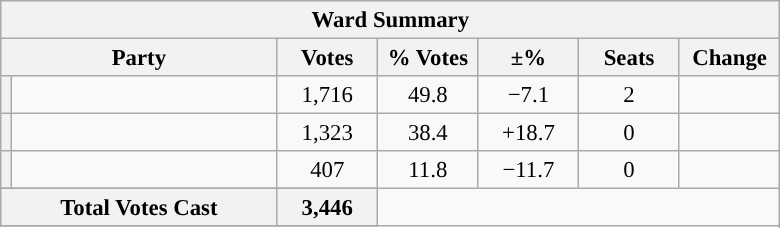<table class="wikitable" style="font-size: 95%;">
<tr style="background-color:#E9E9E9">
<th colspan="7">Ward Summary</th>
</tr>
<tr style="background-color:#E9E9E9">
<th colspan="2">Party</th>
<th style="width: 60px">Votes</th>
<th style="width: 60px">% Votes</th>
<th style="width: 60px">±%</th>
<th style="width: 60px">Seats</th>
<th style="width: 60px">Change</th>
</tr>
<tr>
<th style="background-color: "></th>
<td style="width: 170px"><a href='#'></a></td>
<td align="center">1,716</td>
<td align="center">49.8</td>
<td align="center">−7.1</td>
<td align="center">2</td>
<td align="center"></td>
</tr>
<tr>
<th style="background-color: "></th>
<td style="width: 170px"><a href='#'></a></td>
<td align="center">1,323</td>
<td align="center">38.4</td>
<td align="center">+18.7</td>
<td align="center">0</td>
<td align="center"></td>
</tr>
<tr>
<th style="background-color: "></th>
<td style="width: 170px"><a href='#'></a></td>
<td align="center">407</td>
<td align="center">11.8</td>
<td align="center">−11.7</td>
<td align="center">0</td>
<td align="center"></td>
</tr>
<tr>
</tr>
<tr style="background-color:#E9E9E9">
<th colspan="2">Total Votes Cast</th>
<th style="width: 60px">3,446</th>
</tr>
<tr style="background-color:#E9E9E9">
</tr>
</table>
